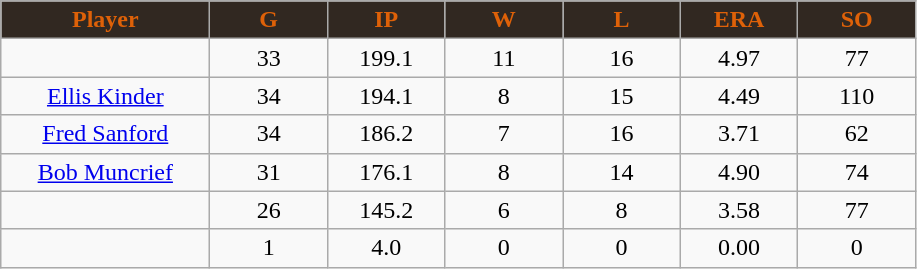<table class="wikitable sortable">
<tr>
<th style="background:#312821;color:#de6108;" width="16%">Player</th>
<th style="background:#312821;color:#de6108;" width="9%">G</th>
<th style="background:#312821;color:#de6108;" width="9%">IP</th>
<th style="background:#312821;color:#de6108;" width="9%">W</th>
<th style="background:#312821;color:#de6108;" width="9%">L</th>
<th style="background:#312821;color:#de6108;" width="9%">ERA</th>
<th style="background:#312821;color:#de6108;" width="9%">SO</th>
</tr>
<tr align="center">
<td></td>
<td>33</td>
<td>199.1</td>
<td>11</td>
<td>16</td>
<td>4.97</td>
<td>77</td>
</tr>
<tr align="center">
<td><a href='#'>Ellis Kinder</a></td>
<td>34</td>
<td>194.1</td>
<td>8</td>
<td>15</td>
<td>4.49</td>
<td>110</td>
</tr>
<tr align="center">
<td><a href='#'>Fred Sanford</a></td>
<td>34</td>
<td>186.2</td>
<td>7</td>
<td>16</td>
<td>3.71</td>
<td>62</td>
</tr>
<tr align="center">
<td><a href='#'>Bob Muncrief</a></td>
<td>31</td>
<td>176.1</td>
<td>8</td>
<td>14</td>
<td>4.90</td>
<td>74</td>
</tr>
<tr align="center">
<td></td>
<td>26</td>
<td>145.2</td>
<td>6</td>
<td>8</td>
<td>3.58</td>
<td>77</td>
</tr>
<tr align="center">
<td></td>
<td>1</td>
<td>4.0</td>
<td>0</td>
<td>0</td>
<td>0.00</td>
<td>0</td>
</tr>
</table>
